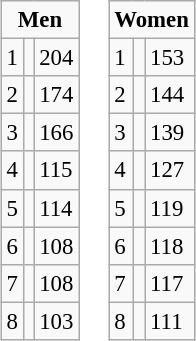<table>
<tr ---- valign="top">
<td><br><table class="wikitable" style="font-size: 95%">
<tr>
<td colspan="3" align="center"><strong>Men</strong></td>
</tr>
<tr>
<td>1</td>
<td align="left"></td>
<td>204</td>
</tr>
<tr>
<td>2</td>
<td align="left"></td>
<td>174</td>
</tr>
<tr>
<td>3</td>
<td align="left"></td>
<td>166</td>
</tr>
<tr>
<td>4</td>
<td align="left"></td>
<td>115</td>
</tr>
<tr>
<td>5</td>
<td align="left"></td>
<td>114</td>
</tr>
<tr>
<td>6</td>
<td align="left"></td>
<td>108</td>
</tr>
<tr>
<td>7</td>
<td align="left"></td>
<td>108</td>
</tr>
<tr>
<td>8</td>
<td align="left"></td>
<td>103</td>
</tr>
</table>
</td>
<td><br><table class="wikitable" style="font-size: 95%">
<tr>
<td colspan="3" align="center"><strong>Women</strong></td>
</tr>
<tr>
<td>1</td>
<td align="left"></td>
<td>153</td>
</tr>
<tr>
<td>2</td>
<td align="left"></td>
<td>144</td>
</tr>
<tr>
<td>3</td>
<td align="left"></td>
<td>139</td>
</tr>
<tr>
<td>4</td>
<td align="left"></td>
<td>127</td>
</tr>
<tr>
<td>5</td>
<td align="left"></td>
<td>119</td>
</tr>
<tr>
<td>6</td>
<td align="left"></td>
<td>118</td>
</tr>
<tr>
<td>7</td>
<td align="left"></td>
<td>117</td>
</tr>
<tr>
<td>8</td>
<td align="left"></td>
<td>111</td>
</tr>
</table>
</td>
<td></td>
</tr>
</table>
